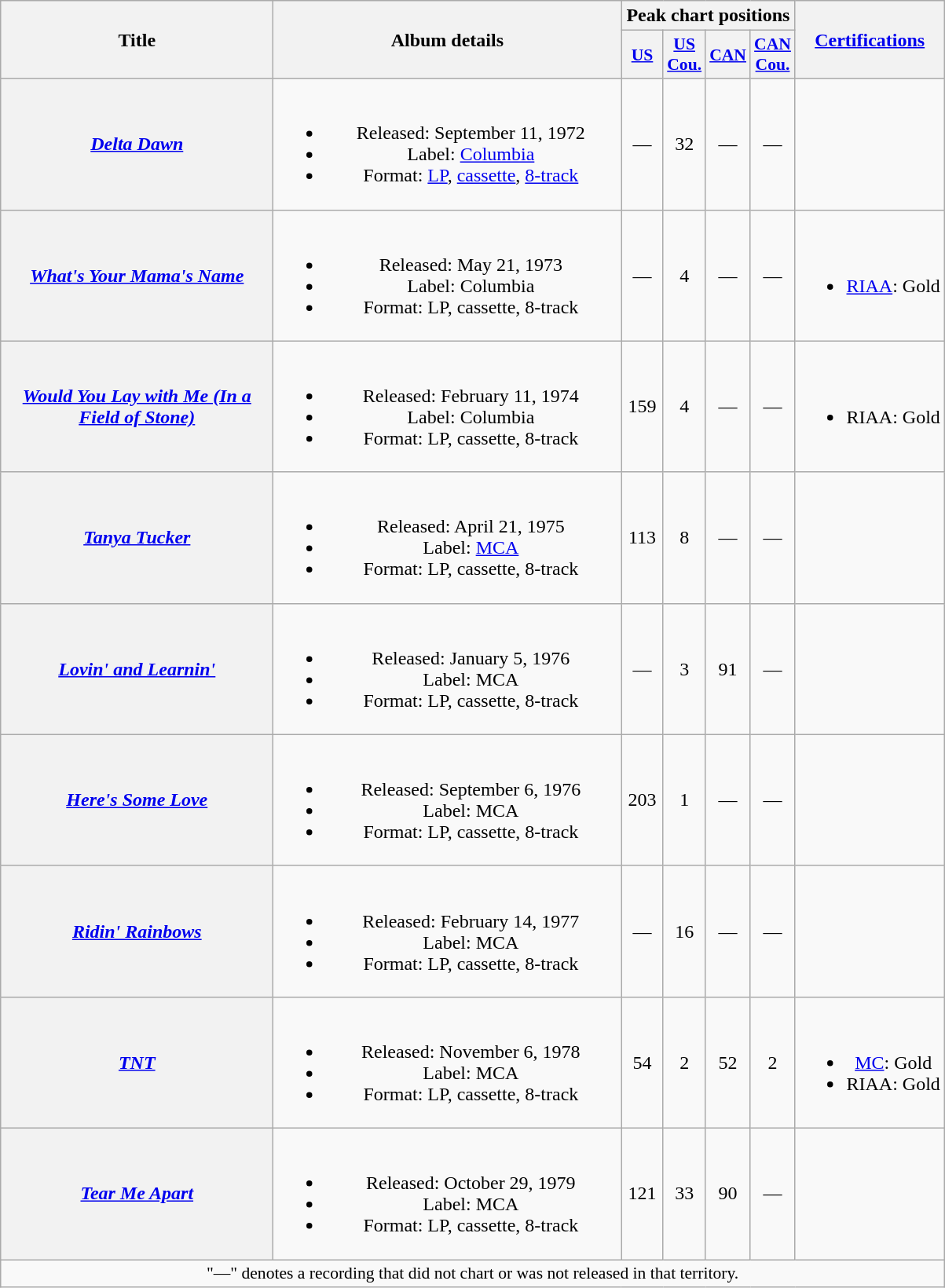<table class="wikitable plainrowheaders" style="text-align:center;" border="1">
<tr>
<th scope="col" rowspan="2" style="width:14em;">Title</th>
<th scope="col" rowspan="2" style="width:18em;">Album details</th>
<th scope="col" colspan="4">Peak chart positions</th>
<th scope="col" rowspan="2"><a href='#'>Certifications</a></th>
</tr>
<tr>
<th scope="col" style="width:2em;font-size:90%;"><a href='#'>US</a><br></th>
<th scope="col" style="width:2em;font-size:90%;"><a href='#'>US<br>Cou.</a><br></th>
<th scope="col" style="width:2em;font-size:90%;"><a href='#'>CAN</a><br></th>
<th scope="col" style="width:2em;font-size:90%;"><a href='#'>CAN<br>Cou.</a><br></th>
</tr>
<tr>
<th scope="row"><em><a href='#'>Delta Dawn</a></em></th>
<td><br><ul><li>Released: September 11, 1972</li><li>Label: <a href='#'>Columbia</a></li><li>Format: <a href='#'>LP</a>, <a href='#'>cassette</a>, <a href='#'>8-track</a></li></ul></td>
<td>—</td>
<td>32</td>
<td>—</td>
<td>—</td>
<td></td>
</tr>
<tr>
<th scope="row"><em><a href='#'>What's Your Mama's Name</a></em></th>
<td><br><ul><li>Released: May 21, 1973</li><li>Label: Columbia</li><li>Format: LP, cassette, 8-track</li></ul></td>
<td>—</td>
<td>4</td>
<td>—</td>
<td>—</td>
<td><br><ul><li><a href='#'>RIAA</a>: Gold</li></ul></td>
</tr>
<tr>
<th scope="row"><em><a href='#'>Would You Lay with Me (In a<br>Field of Stone)</a></em></th>
<td><br><ul><li>Released: February 11, 1974</li><li>Label: Columbia</li><li>Format: LP, cassette, 8-track</li></ul></td>
<td>159</td>
<td>4</td>
<td>—</td>
<td>—</td>
<td><br><ul><li>RIAA: Gold</li></ul></td>
</tr>
<tr>
<th scope="row"><em><a href='#'>Tanya Tucker</a></em></th>
<td><br><ul><li>Released: April 21, 1975</li><li>Label: <a href='#'>MCA</a></li><li>Format: LP, cassette, 8-track</li></ul></td>
<td>113</td>
<td>8</td>
<td>—</td>
<td>—</td>
<td></td>
</tr>
<tr>
<th scope="row"><em><a href='#'>Lovin' and Learnin'</a></em></th>
<td><br><ul><li>Released: January 5, 1976</li><li>Label: MCA</li><li>Format: LP, cassette, 8-track</li></ul></td>
<td>—</td>
<td>3</td>
<td>91</td>
<td>—</td>
<td></td>
</tr>
<tr>
<th scope="row"><em><a href='#'>Here's Some Love</a></em></th>
<td><br><ul><li>Released: September 6, 1976</li><li>Label: MCA</li><li>Format: LP, cassette, 8-track</li></ul></td>
<td>203</td>
<td>1</td>
<td>—</td>
<td>—</td>
<td></td>
</tr>
<tr>
<th scope="row"><em><a href='#'>Ridin' Rainbows</a></em></th>
<td><br><ul><li>Released: February 14, 1977</li><li>Label: MCA</li><li>Format: LP, cassette, 8-track</li></ul></td>
<td>—</td>
<td>16</td>
<td>—</td>
<td>—</td>
<td></td>
</tr>
<tr>
<th scope="row"><em><a href='#'>TNT</a></em></th>
<td><br><ul><li>Released: November 6, 1978</li><li>Label: MCA</li><li>Format: LP, cassette, 8-track</li></ul></td>
<td>54</td>
<td>2</td>
<td>52</td>
<td>2</td>
<td><br><ul><li><a href='#'>MC</a>: Gold</li><li>RIAA: Gold</li></ul></td>
</tr>
<tr>
<th scope="row"><em><a href='#'>Tear Me Apart</a></em></th>
<td><br><ul><li>Released: October 29, 1979</li><li>Label: MCA</li><li>Format: LP, cassette, 8-track</li></ul></td>
<td>121</td>
<td>33</td>
<td>90</td>
<td>—</td>
<td></td>
</tr>
<tr>
<td colspan="7" style="font-size:90%">"—" denotes a recording that did not chart or was not released in that territory.</td>
</tr>
</table>
